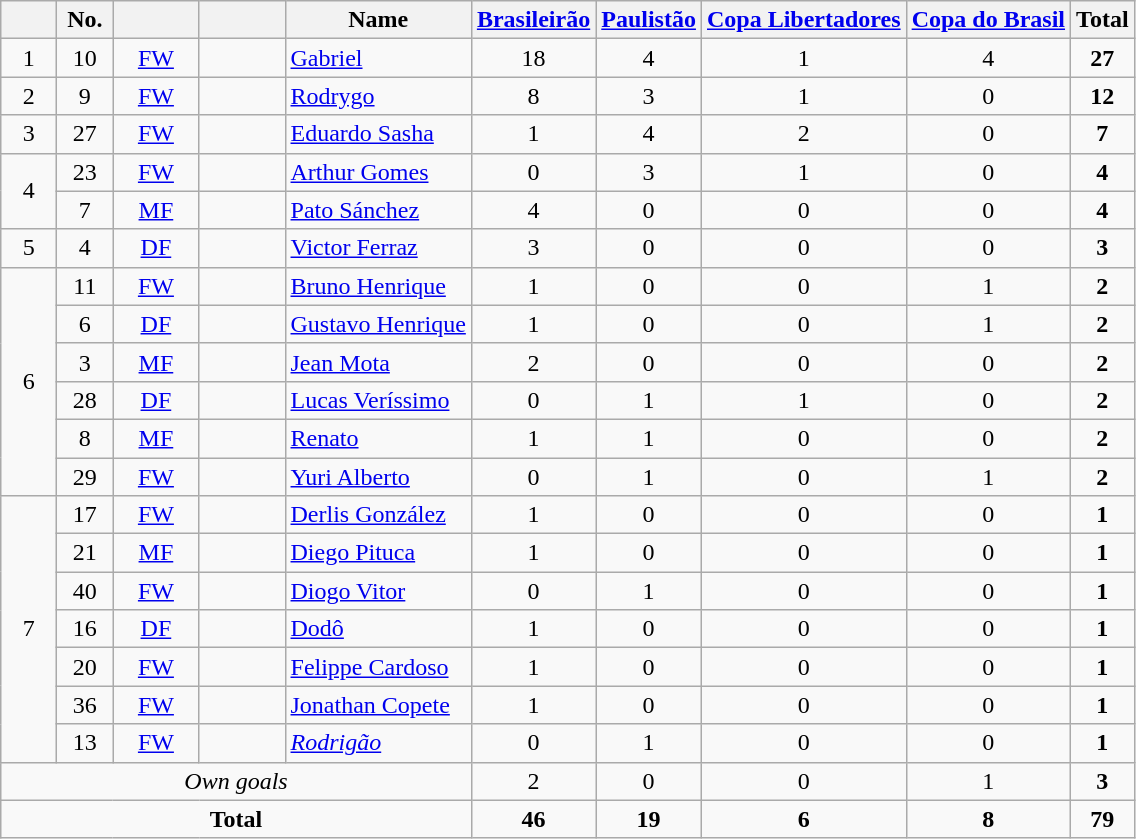<table class="wikitable sortable" style="text-align:center">
<tr>
<th width="30"></th>
<th width="30">No.</th>
<th width="50"></th>
<th width="50"></th>
<th>Name</th>
<th><a href='#'>Brasileirão</a></th>
<th><a href='#'>Paulistão</a></th>
<th><a href='#'>Copa Libertadores</a></th>
<th><a href='#'>Copa do Brasil</a></th>
<th>Total</th>
</tr>
<tr>
<td rowspan=1>1</td>
<td>10</td>
<td><a href='#'>FW</a></td>
<td></td>
<td align=left><a href='#'>Gabriel</a></td>
<td>18</td>
<td>4</td>
<td>1</td>
<td>4</td>
<td><strong>27</strong></td>
</tr>
<tr>
<td rowspan=1>2</td>
<td>9</td>
<td><a href='#'>FW</a></td>
<td></td>
<td align=left><a href='#'>Rodrygo</a></td>
<td>8</td>
<td>3</td>
<td>1</td>
<td>0</td>
<td><strong>12</strong></td>
</tr>
<tr>
<td rowspan=1>3</td>
<td>27</td>
<td><a href='#'>FW</a></td>
<td></td>
<td align=left><a href='#'>Eduardo Sasha</a></td>
<td>1</td>
<td>4</td>
<td>2</td>
<td>0</td>
<td><strong>7</strong></td>
</tr>
<tr>
<td rowspan=2>4</td>
<td>23</td>
<td><a href='#'>FW</a></td>
<td></td>
<td align=left><a href='#'>Arthur Gomes</a></td>
<td>0</td>
<td>3</td>
<td>1</td>
<td>0</td>
<td><strong>4</strong></td>
</tr>
<tr>
<td>7</td>
<td><a href='#'>MF</a></td>
<td></td>
<td align=left><a href='#'>Pato Sánchez</a></td>
<td>4</td>
<td>0</td>
<td>0</td>
<td>0</td>
<td><strong>4</strong></td>
</tr>
<tr>
<td rowspan=1>5</td>
<td>4</td>
<td><a href='#'>DF</a></td>
<td></td>
<td align=left><a href='#'>Victor Ferraz</a></td>
<td>3</td>
<td>0</td>
<td>0</td>
<td>0</td>
<td><strong>3</strong></td>
</tr>
<tr>
<td rowspan=6>6</td>
<td>11</td>
<td><a href='#'>FW</a></td>
<td></td>
<td align=left><a href='#'>Bruno Henrique</a></td>
<td>1</td>
<td>0</td>
<td>0</td>
<td>1</td>
<td><strong>2</strong></td>
</tr>
<tr>
<td>6</td>
<td><a href='#'>DF</a></td>
<td></td>
<td align=left><a href='#'>Gustavo Henrique</a></td>
<td>1</td>
<td>0</td>
<td>0</td>
<td>1</td>
<td><strong>2</strong></td>
</tr>
<tr>
<td>3</td>
<td><a href='#'>MF</a></td>
<td></td>
<td align=left><a href='#'>Jean Mota</a></td>
<td>2</td>
<td>0</td>
<td>0</td>
<td>0</td>
<td><strong>2</strong></td>
</tr>
<tr>
<td>28</td>
<td><a href='#'>DF</a></td>
<td></td>
<td align=left><a href='#'>Lucas Veríssimo</a></td>
<td>0</td>
<td>1</td>
<td>1</td>
<td>0</td>
<td><strong>2</strong></td>
</tr>
<tr>
<td>8</td>
<td><a href='#'>MF</a></td>
<td></td>
<td align=left><a href='#'>Renato</a></td>
<td>1</td>
<td>1</td>
<td>0</td>
<td>0</td>
<td><strong>2</strong></td>
</tr>
<tr>
<td>29</td>
<td><a href='#'>FW</a></td>
<td></td>
<td align=left><a href='#'>Yuri Alberto</a></td>
<td>0</td>
<td>1</td>
<td>0</td>
<td>1</td>
<td><strong>2</strong></td>
</tr>
<tr>
<td rowspan=7>7</td>
<td>17</td>
<td><a href='#'>FW</a></td>
<td></td>
<td align=left><a href='#'>Derlis González</a></td>
<td>1</td>
<td>0</td>
<td>0</td>
<td>0</td>
<td><strong>1</strong></td>
</tr>
<tr>
<td>21</td>
<td><a href='#'>MF</a></td>
<td></td>
<td align=left><a href='#'>Diego Pituca</a></td>
<td>1</td>
<td>0</td>
<td>0</td>
<td>0</td>
<td><strong>1</strong></td>
</tr>
<tr>
<td>40</td>
<td><a href='#'>FW</a></td>
<td></td>
<td align=left><a href='#'>Diogo Vitor</a></td>
<td>0</td>
<td>1</td>
<td>0</td>
<td>0</td>
<td><strong>1</strong></td>
</tr>
<tr>
<td>16</td>
<td><a href='#'>DF</a></td>
<td></td>
<td align=left><a href='#'>Dodô</a></td>
<td>1</td>
<td>0</td>
<td>0</td>
<td>0</td>
<td><strong>1</strong></td>
</tr>
<tr>
<td>20</td>
<td><a href='#'>FW</a></td>
<td></td>
<td align=left><a href='#'>Felippe Cardoso</a></td>
<td>1</td>
<td>0</td>
<td>0</td>
<td>0</td>
<td><strong>1</strong></td>
</tr>
<tr>
<td>36</td>
<td><a href='#'>FW</a></td>
<td></td>
<td align=left><a href='#'>Jonathan Copete</a></td>
<td>1</td>
<td>0</td>
<td>0</td>
<td>0</td>
<td><strong>1</strong></td>
</tr>
<tr>
<td>13</td>
<td><a href='#'>FW</a></td>
<td></td>
<td align=left><em><a href='#'>Rodrigão</a></em></td>
<td>0</td>
<td>1</td>
<td>0</td>
<td>0</td>
<td><strong>1</strong></td>
</tr>
<tr>
<td colspan=5><em>Own goals</em></td>
<td>2</td>
<td>0</td>
<td>0</td>
<td>1</td>
<td><strong>3</strong></td>
</tr>
<tr>
<td colspan=5><strong>Total</strong></td>
<td><strong>46</strong></td>
<td><strong>19</strong></td>
<td><strong>6</strong></td>
<td><strong>8</strong></td>
<td><strong>79</strong></td>
</tr>
</table>
